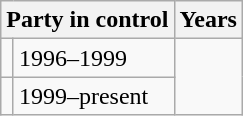<table class="wikitable">
<tr>
<th colspan="2">Party in control</th>
<th>Years</th>
</tr>
<tr>
<td></td>
<td>1996–1999</td>
</tr>
<tr>
<td></td>
<td>1999–present</td>
</tr>
</table>
